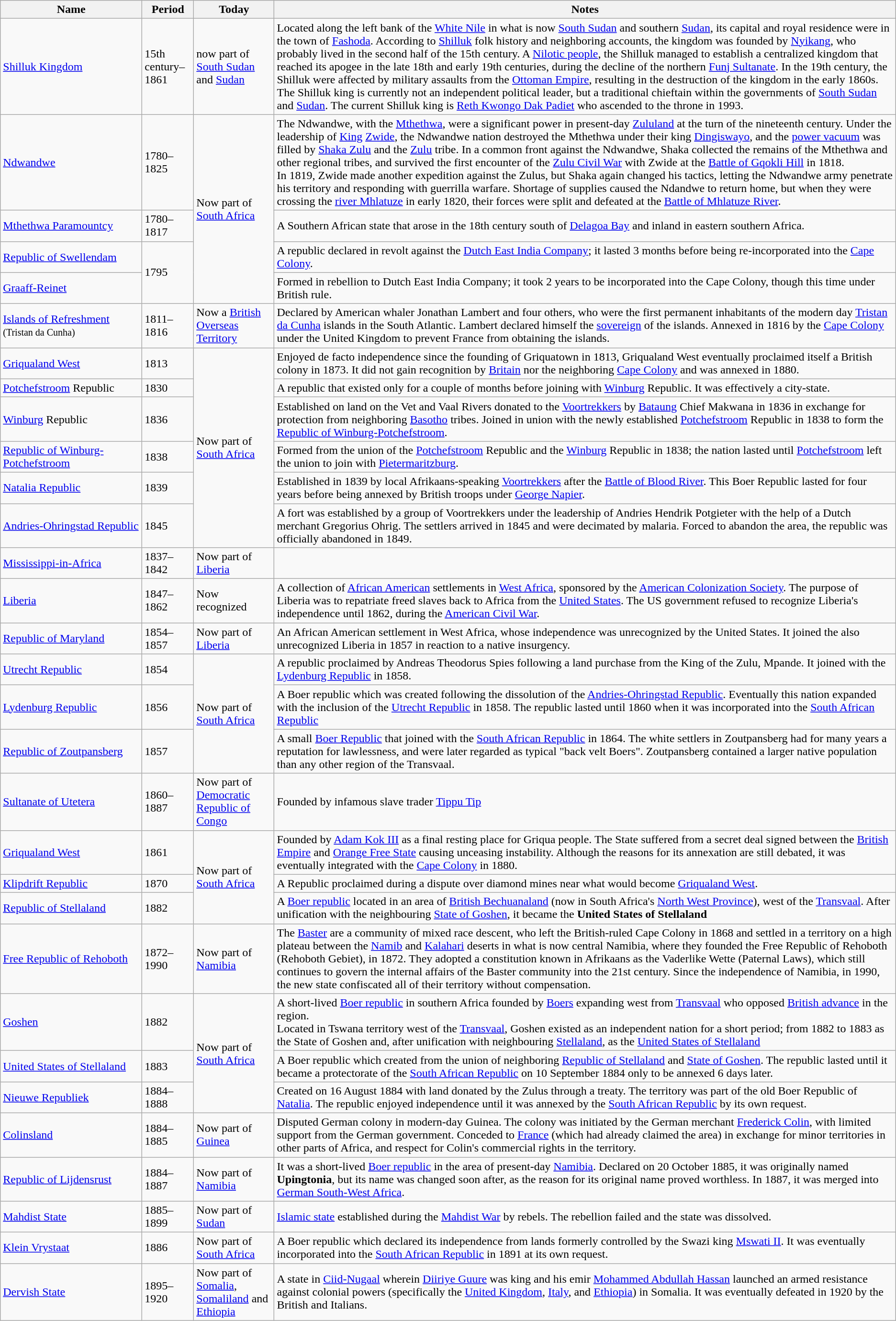<table class="sortable wikitable">
<tr>
<th width=190px>Name</th>
<th>Period</th>
<th class="unsortable">Today</th>
<th class="unsortable">Notes</th>
</tr>
<tr>
<td> <a href='#'>Shilluk Kingdom</a></td>
<td>15th century–1861</td>
<td>now part of <a href='#'>South Sudan</a> and <a href='#'>Sudan</a></td>
<td>Located along the left bank of the <a href='#'>White Nile</a> in what is now <a href='#'>South Sudan</a> and southern <a href='#'>Sudan</a>, its capital and royal residence were in the town of <a href='#'>Fashoda</a>. According to <a href='#'>Shilluk</a> folk history and neighboring accounts, the kingdom was founded by <a href='#'>Nyikang</a>, who probably lived in the second half of the 15th century. A <a href='#'>Nilotic people</a>, the Shilluk managed to establish a centralized kingdom that reached its apogee in the late 18th and early 19th centuries, during the decline of the northern <a href='#'>Funj Sultanate</a>. In the 19th century, the Shilluk were affected by military assaults from the <a href='#'>Ottoman Empire</a>, resulting in the destruction of the kingdom in the early 1860s. The Shilluk king is currently not an independent political leader, but a traditional chieftain within the governments of <a href='#'>South Sudan</a> and <a href='#'>Sudan</a>. The current Shilluk king is <a href='#'>Reth Kwongo Dak Padiet</a> who ascended to the throne in 1993.</td>
</tr>
<tr>
<td><a href='#'>Ndwandwe</a></td>
<td>1780–1825</td>
<td rowspan="4">Now part of <a href='#'>South Africa</a></td>
<td>The Ndwandwe, with the <a href='#'>Mthethwa</a>, were a significant power in present-day <a href='#'>Zululand</a> at the turn of the nineteenth century. Under the leadership of <a href='#'>King</a> <a href='#'>Zwide</a>, the Ndwandwe nation destroyed the Mthethwa under their king <a href='#'>Dingiswayo</a>, and the <a href='#'>power vacuum</a> was filled by <a href='#'>Shaka Zulu</a> and the <a href='#'>Zulu</a> tribe. In a common front against the Ndwandwe, Shaka collected the remains of the Mthethwa and other regional tribes, and survived the first encounter of the <a href='#'>Zulu Civil War</a> with Zwide at the <a href='#'>Battle of Gqokli Hill</a> in 1818.<br>In 1819, Zwide made another expedition against the Zulus, but Shaka again changed his tactics, letting the Ndwandwe army penetrate his territory and responding with guerrilla warfare. Shortage of supplies caused the Ndandwe to return home, but when they were crossing the <a href='#'>river Mhlatuze</a> in early 1820, their forces were split and defeated at the <a href='#'>Battle of Mhlatuze River</a>.</td>
</tr>
<tr>
<td><a href='#'>Mthethwa Paramountcy</a></td>
<td>1780–1817</td>
<td>A Southern African state that arose in the 18th century south of <a href='#'>Delagoa Bay</a> and inland in eastern southern Africa.</td>
</tr>
<tr>
<td> <a href='#'>Republic of Swellendam</a></td>
<td rowspan="2">1795</td>
<td>A republic declared in revolt against the <a href='#'>Dutch East India Company</a>; it lasted 3 months before being re-incorporated into the <a href='#'>Cape Colony</a>.</td>
</tr>
<tr>
<td>  <a href='#'>Graaff-Reinet</a></td>
<td>Formed in rebellion to Dutch East India Company; it took 2 years to be incorporated into the Cape Colony, though this time under British rule.</td>
</tr>
<tr>
<td> <a href='#'>Islands of Refreshment</a><br><small>(Tristan da Cunha)</small></td>
<td>1811–1816</td>
<td>Now a <a href='#'>British Overseas Territory</a></td>
<td>Declared by American whaler Jonathan Lambert and four others, who were the first permanent inhabitants of the modern day <a href='#'>Tristan da Cunha</a> islands in the South Atlantic. Lambert declared himself the <a href='#'>sovereign</a> of the islands. Annexed in 1816 by the <a href='#'>Cape Colony</a> under the United Kingdom to prevent France from obtaining the islands.</td>
</tr>
<tr>
<td> <a href='#'>Griqualand West</a></td>
<td>1813</td>
<td rowspan="6">Now part of <a href='#'>South Africa</a></td>
<td>Enjoyed de facto independence since the founding of Griquatown in 1813, Griqualand West eventually proclaimed itself a British colony in 1873. It did not gain recognition by <a href='#'>Britain</a> nor the neighboring <a href='#'>Cape Colony</a> and was annexed in 1880.</td>
</tr>
<tr>
<td> <a href='#'>Potchefstroom</a> Republic</td>
<td>1830</td>
<td>A republic that existed only for a couple of months before joining with <a href='#'>Winburg</a> Republic. It was effectively a city-state.</td>
</tr>
<tr>
<td> <a href='#'>Winburg</a> Republic</td>
<td>1836</td>
<td>Established on land on the Vet and Vaal Rivers donated to the <a href='#'>Voortrekkers</a> by <a href='#'>Bataung</a> Chief Makwana in 1836 in exchange for protection from neighboring <a href='#'>Basotho</a> tribes. Joined in union with the newly established <a href='#'>Potchefstroom</a> Republic in 1838 to form the <a href='#'>Republic of Winburg-Potchefstroom</a>.</td>
</tr>
<tr>
<td> <a href='#'>Republic of Winburg-Potchefstroom</a></td>
<td>1838</td>
<td>Formed from the union of the <a href='#'>Potchefstroom</a> Republic and the <a href='#'>Winburg</a> Republic in 1838; the nation lasted until <a href='#'>Potchefstroom</a> left the union to join with <a href='#'>Pietermaritzburg</a>.</td>
</tr>
<tr>
<td> <a href='#'>Natalia Republic</a></td>
<td>1839</td>
<td>Established in 1839 by local Afrikaans-speaking <a href='#'>Voortrekkers</a> after the <a href='#'>Battle of Blood River</a>. This Boer Republic lasted for four years before being annexed by British troops under <a href='#'>George Napier</a>.</td>
</tr>
<tr>
<td> <a href='#'>Andries-Ohringstad Republic</a></td>
<td>1845</td>
<td>A fort was established by a group of Voortrekkers under the leadership of Andries Hendrik Potgieter with the help of a Dutch merchant Gregorius Ohrig. The settlers arrived in 1845 and were decimated by malaria. Forced to abandon the area, the republic was officially abandoned in 1849.</td>
</tr>
<tr>
<td><a href='#'>Mississippi-in-Africa</a></td>
<td>1837–1842</td>
<td>Now part of <a href='#'>Liberia</a></td>
<td></td>
</tr>
<tr>
<td> <a href='#'>Liberia</a></td>
<td>1847–1862</td>
<td>Now recognized</td>
<td>A collection of <a href='#'>African American</a> settlements in <a href='#'>West Africa</a>, sponsored by the <a href='#'>American Colonization Society</a>. The purpose of Liberia was to repatriate freed slaves back to Africa from the <a href='#'>United States</a>. The US government refused to recognize Liberia's independence until 1862, during the <a href='#'>American Civil War</a>.</td>
</tr>
<tr>
<td> <a href='#'>Republic of Maryland</a></td>
<td>1854–1857</td>
<td>Now part of <a href='#'>Liberia</a></td>
<td>An African American settlement in West Africa, whose independence was unrecognized by the United States. It joined the also unrecognized Liberia in 1857 in reaction to a native insurgency.</td>
</tr>
<tr>
<td> <a href='#'>Utrecht Republic</a></td>
<td>1854</td>
<td rowspan="3">Now part of <a href='#'>South Africa</a></td>
<td>A republic proclaimed by Andreas Theodorus Spies following a land purchase from the King of the Zulu, Mpande. It joined with the <a href='#'>Lydenburg Republic</a> in 1858.</td>
</tr>
<tr>
<td> <a href='#'>Lydenburg Republic</a></td>
<td>1856</td>
<td>A Boer republic which was created following the dissolution of the <a href='#'>Andries-Ohringstad Republic</a>. Eventually this nation expanded with the inclusion of the <a href='#'>Utrecht Republic</a> in 1858. The republic lasted until 1860 when it was incorporated into the <a href='#'>South African Republic</a></td>
</tr>
<tr>
<td> <a href='#'>Republic of Zoutpansberg</a></td>
<td>1857</td>
<td>A small <a href='#'>Boer Republic</a> that joined with the <a href='#'>South African Republic</a> in 1864. The white settlers in Zoutpansberg had for many years a reputation for lawlessness, and were later regarded as typical "back velt Boers". Zoutpansberg contained a larger native population than any other region of the Transvaal.</td>
</tr>
<tr>
<td><a href='#'>Sultanate of Utetera</a></td>
<td>1860–1887</td>
<td>Now part of <a href='#'>Democratic Republic of Congo</a></td>
<td>Founded by infamous slave trader <a href='#'>Tippu Tip</a></td>
</tr>
<tr>
<td><a href='#'>Griqualand West</a></td>
<td>1861</td>
<td rowspan="3">Now part of <a href='#'>South Africa</a></td>
<td>Founded by <a href='#'>Adam Kok III</a> as a final resting place for Griqua people. The State suffered from a secret deal signed between the <a href='#'>British Empire</a> and <a href='#'>Orange Free State</a> causing unceasing instability. Although the reasons for its annexation are still debated, it was eventually integrated with the <a href='#'>Cape Colony</a> in 1880.</td>
</tr>
<tr>
<td><a href='#'>Klipdrift Republic</a></td>
<td>1870</td>
<td>A Republic proclaimed during a dispute over diamond mines near what would become <a href='#'>Griqualand West</a>.</td>
</tr>
<tr>
<td> <a href='#'>Republic of Stellaland</a></td>
<td>1882</td>
<td>A <a href='#'>Boer republic</a> located in an area of <a href='#'>British Bechuanaland</a> (now in South Africa's <a href='#'>North West Province</a>), west of the <a href='#'>Transvaal</a>. After unification with the neighbouring <a href='#'>State of Goshen</a>, it became the <strong>United States of Stellaland</strong></td>
</tr>
<tr>
<td> <a href='#'>Free Republic of Rehoboth</a></td>
<td>1872–1990</td>
<td>Now part of <a href='#'>Namibia</a></td>
<td>The <a href='#'>Baster</a> are a community of mixed race descent, who left the British-ruled Cape Colony in 1868 and settled in a territory on a high plateau between the <a href='#'>Namib</a> and <a href='#'>Kalahari</a> deserts in what is now central Namibia, where they founded the Free Republic of Rehoboth (Rehoboth Gebiet), in 1872. They adopted a constitution known in Afrikaans as the Vaderlike Wette (Paternal Laws), which still continues to govern the internal affairs of the Baster community into the 21st century. Since the independence of Namibia, in 1990, the new state confiscated all of their territory without compensation.</td>
</tr>
<tr>
<td> <a href='#'>Goshen</a></td>
<td>1882</td>
<td rowspan="3">Now part of <a href='#'>South Africa</a></td>
<td>A short-lived <a href='#'>Boer republic</a> in southern Africa founded by <a href='#'>Boers</a> expanding west from <a href='#'>Transvaal</a> who opposed <a href='#'>British advance</a> in the region.<br>Located in Tswana territory west of the <a href='#'>Transvaal</a>, Goshen existed as an independent nation for a short period; from 1882 to 1883 as the State of Goshen and, after unification with neighbouring <a href='#'>Stellaland</a>, as the <a href='#'>United States of Stellaland</a></td>
</tr>
<tr>
<td> <a href='#'>United States of Stellaland</a></td>
<td>1883</td>
<td>A Boer republic which created from the union of neighboring <a href='#'>Republic of Stellaland</a> and <a href='#'>State of Goshen</a>. The republic lasted until it became a protectorate of the <a href='#'>South African Republic</a> on 10 September 1884 only to be annexed 6 days later.</td>
</tr>
<tr>
<td> <a href='#'>Nieuwe Republiek</a></td>
<td>1884–1888</td>
<td>Created on 16 August 1884 with land donated by the Zulus through a treaty. The territory was part of the old Boer Republic of <a href='#'>Natalia</a>. The republic enjoyed independence until it was annexed by the <a href='#'>South African Republic</a> by its own request.</td>
</tr>
<tr>
<td> <a href='#'>Colinsland</a></td>
<td>1884–1885</td>
<td>Now part of <a href='#'>Guinea</a></td>
<td>Disputed German colony in modern-day Guinea. The colony was initiated by the German merchant <a href='#'>Frederick Colin</a>, with limited support from the German government. Conceded to <a href='#'>France</a> (which had already claimed the area) in exchange for minor territories in other parts of Africa, and respect for Colin's commercial rights in the territory.</td>
</tr>
<tr>
<td> <a href='#'>Republic of Lijdensrust</a></td>
<td>1884–1887</td>
<td>Now part of <a href='#'>Namibia</a></td>
<td>It was a short-lived <a href='#'>Boer republic</a> in the area of present-day <a href='#'>Namibia</a>. Declared on 20 October 1885, it was originally named <strong>Upingtonia</strong>, but its name was changed soon after, as the reason for its original name proved worthless. In 1887, it was merged into <a href='#'>German South-West Africa</a>.</td>
</tr>
<tr>
<td> <a href='#'>Mahdist State</a></td>
<td>1885–1899</td>
<td>Now part of <a href='#'>Sudan</a></td>
<td><a href='#'>Islamic state</a> established during the <a href='#'>Mahdist War</a> by rebels. The rebellion failed and the state was dissolved.</td>
</tr>
<tr>
<td> <a href='#'>Klein Vrystaat</a></td>
<td>1886</td>
<td>Now part of <a href='#'>South Africa</a></td>
<td>A Boer republic which declared its independence from lands formerly controlled by the Swazi king <a href='#'>Mswati II</a>. It was eventually incorporated into the <a href='#'>South African Republic</a> in 1891 at its own request.</td>
</tr>
<tr>
<td> <a href='#'>Dervish State</a></td>
<td>1895–1920</td>
<td>Now part of <a href='#'>Somalia</a>, <a href='#'>Somaliland</a> and <a href='#'>Ethiopia</a></td>
<td>A state in <a href='#'>Ciid-Nugaal</a> wherein <a href='#'>Diiriye Guure</a> was king and his emir <a href='#'>Mohammed Abdullah Hassan</a> launched an armed resistance against colonial powers (specifically the <a href='#'>United Kingdom</a>, <a href='#'>Italy</a>, and <a href='#'>Ethiopia</a>) in Somalia. It was eventually defeated in 1920 by the British and Italians.</td>
</tr>
</table>
